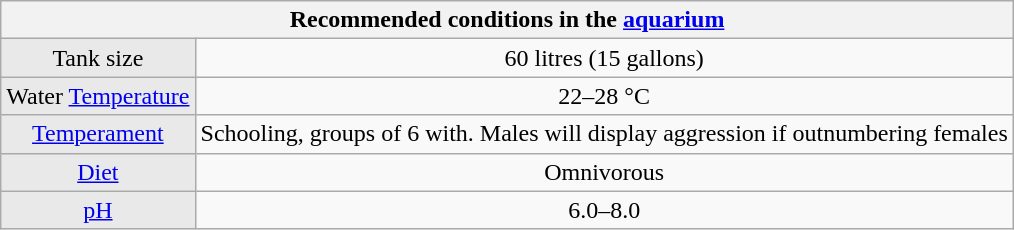<table class="wikitable" style="text-align: center">
<tr>
<th colspan=2>Recommended conditions in the <a href='#'>aquarium</a></th>
</tr>
<tr>
<td style="background-color:#E9E9E9">Tank size</td>
<td>60 litres (15 gallons)</td>
</tr>
<tr>
<td style="background-color:#E9E9E9">Water <a href='#'>Temperature</a></td>
<td>22–28 °C</td>
</tr>
<tr>
<td style="background-color:#E9E9E9"><a href='#'>Temperament</a></td>
<td>Schooling, groups of 6 with. Males will display aggression if outnumbering females</td>
</tr>
<tr>
<td style="background-color:#E9E9E9"><a href='#'>Diet</a></td>
<td>Omnivorous</td>
</tr>
<tr>
<td style="background-color:#E9E9E9"><a href='#'>pH</a></td>
<td>6.0–8.0</td>
</tr>
</table>
